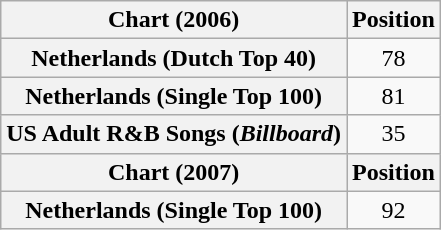<table class="wikitable sortable plainrowheaders" style="text-align:center">
<tr>
<th scope="col">Chart (2006)</th>
<th scope="col">Position</th>
</tr>
<tr>
<th scope="row">Netherlands (Dutch Top 40)</th>
<td style="text-align:center">78</td>
</tr>
<tr>
<th scope="row">Netherlands (Single Top 100)</th>
<td style="text-align:center">81</td>
</tr>
<tr>
<th scope="row">US Adult R&B Songs (<em>Billboard</em>)</th>
<td align="center">35</td>
</tr>
<tr>
<th scope="col">Chart (2007)</th>
<th scope="col">Position</th>
</tr>
<tr>
<th scope="row">Netherlands (Single Top 100)</th>
<td style="text-align:center">92</td>
</tr>
</table>
